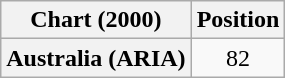<table class="wikitable plainrowheaders" style="text-align:center">
<tr>
<th>Chart (2000)</th>
<th>Position</th>
</tr>
<tr>
<th scope="row">Australia (ARIA)</th>
<td>82</td>
</tr>
</table>
